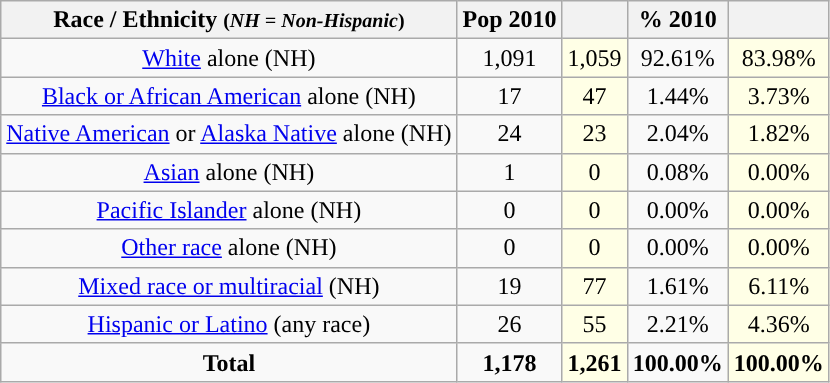<table class="wikitable" style="text-align:center;">
<tr>
<th>Race / Ethnicity <small>(<em>NH = Non-Hispanic</em>)</small></th>
<th>Pop 2010</th>
<th></th>
<th>% 2010</th>
<th></th>
</tr>
<tr>
<td><a href='#'>White</a> alone (NH)</td>
<td>1,091</td>
<td style='background: #ffffe6;'>1,059</td>
<td>92.61%</td>
<td style='background: #ffffe6;'>83.98%</td>
</tr>
<tr>
<td><a href='#'>Black or African American</a> alone (NH)</td>
<td>17</td>
<td style='background: #ffffe6;'>47</td>
<td>1.44%</td>
<td style='background: #ffffe6;'>3.73%</td>
</tr>
<tr>
<td><a href='#'>Native American</a> or <a href='#'>Alaska Native</a> alone (NH)</td>
<td>24</td>
<td style='background: #ffffe6;'>23</td>
<td>2.04%</td>
<td style='background: #ffffe6;'>1.82%</td>
</tr>
<tr>
<td><a href='#'>Asian</a> alone (NH)</td>
<td>1</td>
<td style='background: #ffffe6;'>0</td>
<td>0.08%</td>
<td style='background: #ffffe6;'>0.00%</td>
</tr>
<tr>
<td><a href='#'>Pacific Islander</a> alone (NH)</td>
<td>0</td>
<td style='background: #ffffe6;'>0</td>
<td>0.00%</td>
<td style='background: #ffffe6;'>0.00%</td>
</tr>
<tr>
<td><a href='#'>Other race</a> alone (NH)</td>
<td>0</td>
<td style='background: #ffffe6;'>0</td>
<td>0.00%</td>
<td style='background: #ffffe6;'>0.00%</td>
</tr>
<tr>
<td><a href='#'>Mixed race or multiracial</a> (NH)</td>
<td>19</td>
<td style='background: #ffffe6;'>77</td>
<td>1.61%</td>
<td style='background: #ffffe6;'>6.11%</td>
</tr>
<tr>
<td><a href='#'>Hispanic or Latino</a> (any race)</td>
<td>26</td>
<td style='background: #ffffe6;'>55</td>
<td>2.21%</td>
<td style='background: #ffffe6;'>4.36%</td>
</tr>
<tr>
<td><strong>Total</strong></td>
<td><strong>1,178</strong></td>
<td style='background: #ffffe6;'><strong>1,261</strong></td>
<td><strong>100.00%</strong></td>
<td style='background: #ffffe6;'><strong>100.00%</strong></td>
</tr>
</table>
